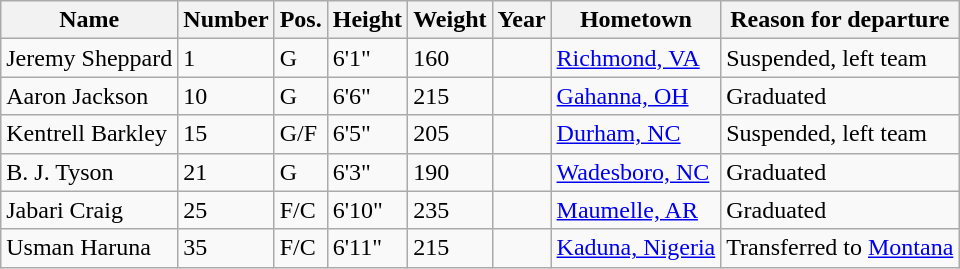<table class="wikitable sortable" border="1">
<tr>
<th>Name</th>
<th>Number</th>
<th>Pos.</th>
<th>Height</th>
<th>Weight</th>
<th>Year</th>
<th>Hometown</th>
<th class="unsortable">Reason for departure</th>
</tr>
<tr>
<td>Jeremy Sheppard</td>
<td>1</td>
<td>G</td>
<td>6'1"</td>
<td>160</td>
<td></td>
<td><a href='#'>Richmond, VA</a></td>
<td>Suspended, left team</td>
</tr>
<tr>
<td>Aaron Jackson</td>
<td>10</td>
<td>G</td>
<td>6'6"</td>
<td>215</td>
<td></td>
<td><a href='#'>Gahanna, OH</a></td>
<td>Graduated</td>
</tr>
<tr>
<td>Kentrell Barkley</td>
<td>15</td>
<td>G/F</td>
<td>6'5"</td>
<td>205</td>
<td></td>
<td><a href='#'>Durham, NC</a></td>
<td>Suspended, left team</td>
</tr>
<tr>
<td>B. J. Tyson</td>
<td>21</td>
<td>G</td>
<td>6'3"</td>
<td>190</td>
<td></td>
<td><a href='#'>Wadesboro, NC</a></td>
<td>Graduated</td>
</tr>
<tr>
<td>Jabari Craig</td>
<td>25</td>
<td>F/C</td>
<td>6'10"</td>
<td>235</td>
<td></td>
<td><a href='#'>Maumelle, AR</a></td>
<td>Graduated</td>
</tr>
<tr>
<td>Usman Haruna</td>
<td>35</td>
<td>F/C</td>
<td>6'11"</td>
<td>215</td>
<td></td>
<td><a href='#'>Kaduna, Nigeria</a></td>
<td>Transferred to <a href='#'>Montana</a></td>
</tr>
</table>
